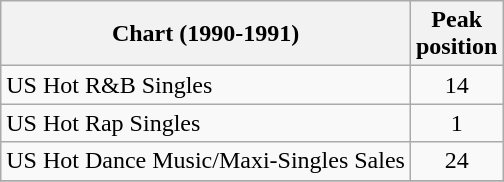<table class="wikitable">
<tr>
<th>Chart (1990-1991)</th>
<th>Peak<br>position</th>
</tr>
<tr>
<td>US Hot R&B Singles</td>
<td align="center">14</td>
</tr>
<tr>
<td>US Hot Rap Singles</td>
<td align="center">1</td>
</tr>
<tr>
<td>US Hot Dance Music/Maxi-Singles Sales</td>
<td align="center">24</td>
</tr>
<tr>
</tr>
</table>
